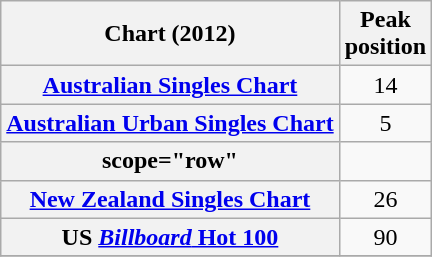<table class="wikitable sortable plainrowheaders">
<tr>
<th scope="col">Chart (2012)</th>
<th scope="col">Peak<br>position</th>
</tr>
<tr>
<th scope="row"><a href='#'>Australian Singles Chart</a></th>
<td style="text-align:center;">14</td>
</tr>
<tr>
<th scope="row"><a href='#'>Australian Urban Singles Chart</a></th>
<td style="text-align:center;">5</td>
</tr>
<tr>
<th>scope="row"</th>
</tr>
<tr>
<th scope="row"><a href='#'>New Zealand Singles Chart</a></th>
<td style="text-align:center;">26</td>
</tr>
<tr>
<th scope="row">US <a href='#'><em>Billboard</em> Hot 100</a></th>
<td style="text-align:center;">90</td>
</tr>
<tr>
</tr>
</table>
